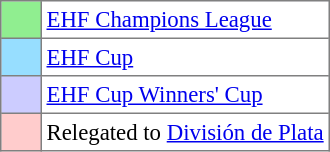<table bgcolor="#f7f8ff" cellpadding="3" cellspacing="0" border="1" style="font-size: 95%; border: gray solid 1px; border-collapse: collapse;text-align:center;">
<tr>
<td style="background: #90EE90;" width="20"></td>
<td bgcolor="#ffffff" align="left"><a href='#'>EHF Champions League</a></td>
</tr>
<tr>
<td style="background: #97DEFF;" width="20"></td>
<td bgcolor="#ffffff" align="left"><a href='#'>EHF Cup</a></td>
</tr>
<tr>
<td style="background: #ccccff;" width="20"></td>
<td bgcolor="#ffffff" align="left"><a href='#'>EHF Cup Winners' Cup</a></td>
</tr>
<tr>
<td style="background: #FFCCCC" width="20"></td>
<td bgcolor="#ffffff" align="left">Relegated to <a href='#'>División de Plata</a></td>
</tr>
</table>
